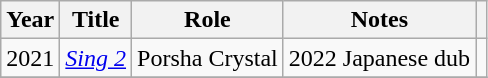<table class="wikitable">
<tr>
<th scope="col">Year</th>
<th scope="col">Title</th>
<th scope="col">Role</th>
<th scope="col">Notes</th>
<th scope="col"></th>
</tr>
<tr>
<td>2021</td>
<td><em><a href='#'>Sing 2</a></em></td>
<td>Porsha Crystal</td>
<td>2022 Japanese dub</td>
<td></td>
</tr>
<tr>
</tr>
</table>
